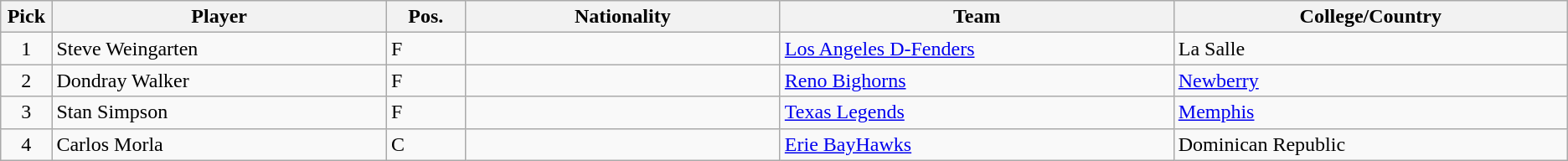<table class="wikitable sortable">
<tr>
<th width="1%">Pick</th>
<th width="17%">Player</th>
<th width="4%">Pos.</th>
<th width="16%">Nationality</th>
<th width="20%" class="unsortable">Team</th>
<th width="20%">College/Country</th>
</tr>
<tr>
<td align=center>1</td>
<td>Steve Weingarten</td>
<td>F</td>
<td></td>
<td><a href='#'>Los Angeles D-Fenders</a></td>
<td>La Salle</td>
</tr>
<tr>
<td align=center>2</td>
<td>Dondray Walker</td>
<td>F</td>
<td></td>
<td><a href='#'>Reno Bighorns</a></td>
<td><a href='#'>Newberry</a></td>
</tr>
<tr>
<td align=center>3</td>
<td>Stan Simpson</td>
<td>F</td>
<td></td>
<td><a href='#'>Texas Legends</a></td>
<td><a href='#'>Memphis</a></td>
</tr>
<tr>
<td align=center>4</td>
<td>Carlos Morla</td>
<td>C</td>
<td></td>
<td><a href='#'>Erie BayHawks</a></td>
<td>Dominican Republic</td>
</tr>
</table>
